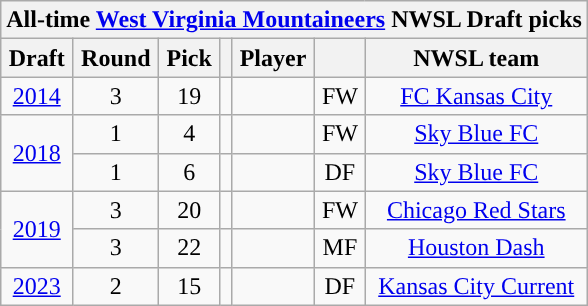<table class="wikitable sortable" style="text-align: center;">
<tr>
<th colspan="7" style="background:#">All-time <a href='#'><span>West Virginia Mountaineers</span></a> NWSL Draft picks</th>
</tr>
<tr>
<th scope="col">Draft</th>
<th scope="col">Round</th>
<th scope="col">Pick</th>
<th scope="col"></th>
<th scope="col">Player</th>
<th scope="col"></th>
<th scope="col">NWSL team</th>
</tr>
<tr>
<td><a href='#'>2014</a></td>
<td>3</td>
<td>19</td>
<td></td>
<td></td>
<td>FW</td>
<td><a href='#'>FC Kansas City</a></td>
</tr>
<tr>
<td rowspan="2"><a href='#'>2018</a></td>
<td>1</td>
<td>4</td>
<td></td>
<td></td>
<td>FW</td>
<td><a href='#'>Sky Blue FC</a></td>
</tr>
<tr>
<td>1</td>
<td>6</td>
<td></td>
<td></td>
<td>DF</td>
<td><a href='#'>Sky Blue FC</a></td>
</tr>
<tr>
<td rowspan="2"><a href='#'>2019</a></td>
<td>3</td>
<td>20</td>
<td></td>
<td></td>
<td>FW</td>
<td><a href='#'>Chicago Red Stars</a></td>
</tr>
<tr>
<td>3</td>
<td>22</td>
<td></td>
<td></td>
<td>MF</td>
<td><a href='#'>Houston Dash</a></td>
</tr>
<tr>
<td><a href='#'>2023</a></td>
<td>2</td>
<td>15</td>
<td></td>
<td></td>
<td>DF</td>
<td><a href='#'>Kansas City Current</a></td>
</tr>
</table>
